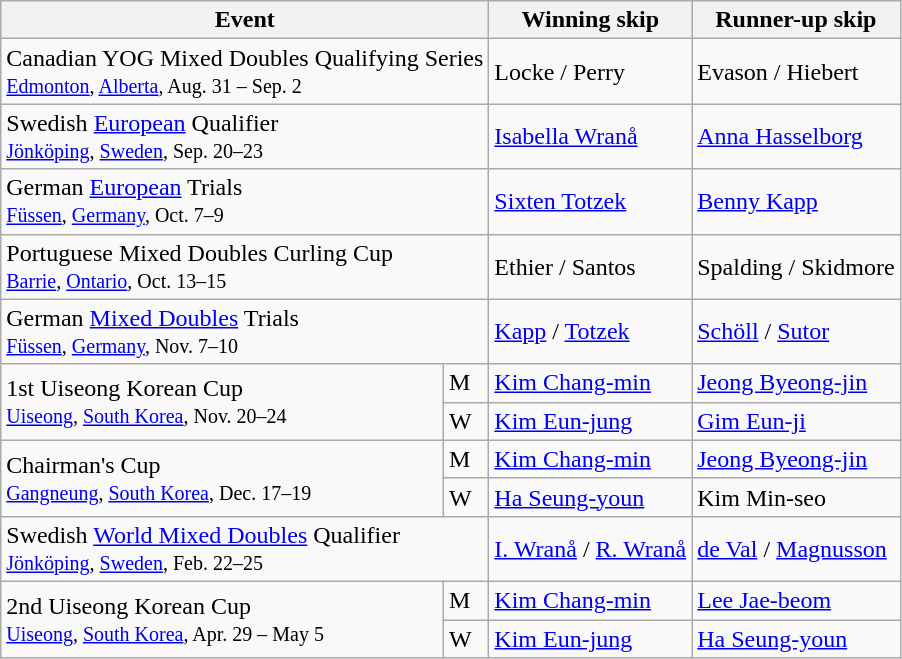<table class="wikitable">
<tr>
<th colspan="2">Event</th>
<th>Winning skip</th>
<th>Runner-up skip</th>
</tr>
<tr>
<td colspan="2">Canadian YOG Mixed Doubles Qualifying Series <br> <small><a href='#'>Edmonton</a>, <a href='#'>Alberta</a>, Aug. 31 – Sep. 2</small></td>
<td> Locke / Perry</td>
<td> Evason /  Hiebert</td>
</tr>
<tr>
<td colspan="2">Swedish <a href='#'>European</a> Qualifier <br> <small><a href='#'>Jönköping</a>, <a href='#'>Sweden</a>, Sep. 20–23</small></td>
<td> <a href='#'>Isabella Wranå</a></td>
<td> <a href='#'>Anna Hasselborg</a></td>
</tr>
<tr>
<td colspan="2">German <a href='#'>European</a> Trials <br> <small><a href='#'>Füssen</a>, <a href='#'>Germany</a>, Oct. 7–9</small></td>
<td> <a href='#'>Sixten Totzek</a></td>
<td> <a href='#'>Benny Kapp</a></td>
</tr>
<tr>
<td colspan="2">Portuguese Mixed Doubles Curling Cup <br> <small><a href='#'>Barrie</a>, <a href='#'>Ontario</a>, Oct. 13–15</small></td>
<td> Ethier / Santos</td>
<td> Spalding / Skidmore</td>
</tr>
<tr>
<td colspan="2">German <a href='#'>Mixed Doubles</a> Trials <br> <small><a href='#'>Füssen</a>, <a href='#'>Germany</a>, Nov. 7–10</small></td>
<td> <a href='#'>Kapp</a> / <a href='#'>Totzek</a></td>
<td> <a href='#'>Schöll</a> / <a href='#'>Sutor</a></td>
</tr>
<tr>
<td rowspan="2">1st Uiseong Korean Cup <br> <small><a href='#'>Uiseong</a>, <a href='#'>South Korea</a>, Nov. 20–24</small></td>
<td>M</td>
<td> <a href='#'>Kim Chang-min</a></td>
<td> <a href='#'>Jeong Byeong-jin</a></td>
</tr>
<tr>
<td>W</td>
<td> <a href='#'>Kim Eun-jung</a></td>
<td> <a href='#'>Gim Eun-ji</a></td>
</tr>
<tr>
<td rowspan="2">Chairman's Cup <br> <small><a href='#'>Gangneung</a>, <a href='#'>South Korea</a>, Dec. 17–19</small></td>
<td>M</td>
<td> <a href='#'>Kim Chang-min</a></td>
<td> <a href='#'>Jeong Byeong-jin</a></td>
</tr>
<tr>
<td>W</td>
<td> <a href='#'>Ha Seung-youn</a></td>
<td> Kim Min-seo</td>
</tr>
<tr>
<td colspan="2">Swedish <a href='#'>World Mixed Doubles</a> Qualifier <br> <small><a href='#'>Jönköping</a>, <a href='#'>Sweden</a>, Feb. 22–25</small></td>
<td> <a href='#'>I. Wranå</a> / <a href='#'>R. Wranå</a></td>
<td> <a href='#'>de Val</a> / <a href='#'>Magnusson</a></td>
</tr>
<tr>
<td rowspan="2">2nd Uiseong Korean Cup <br> <small><a href='#'>Uiseong</a>, <a href='#'>South Korea</a>, Apr. 29 – May 5</small></td>
<td>M</td>
<td> <a href='#'>Kim Chang-min</a></td>
<td> <a href='#'>Lee Jae-beom</a></td>
</tr>
<tr>
<td>W</td>
<td> <a href='#'>Kim Eun-jung</a></td>
<td> <a href='#'>Ha Seung-youn</a></td>
</tr>
</table>
